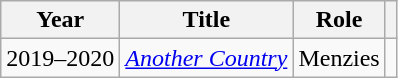<table class="wikitable">
<tr>
<th scope="col">Year</th>
<th scope="col">Title</th>
<th scope="col">Role</th>
<th scope="col" class="unsortable"></th>
</tr>
<tr>
<td>2019–2020</td>
<td><em><a href='#'>Another Country</a></em></td>
<td>Menzies</td>
<td></td>
</tr>
</table>
